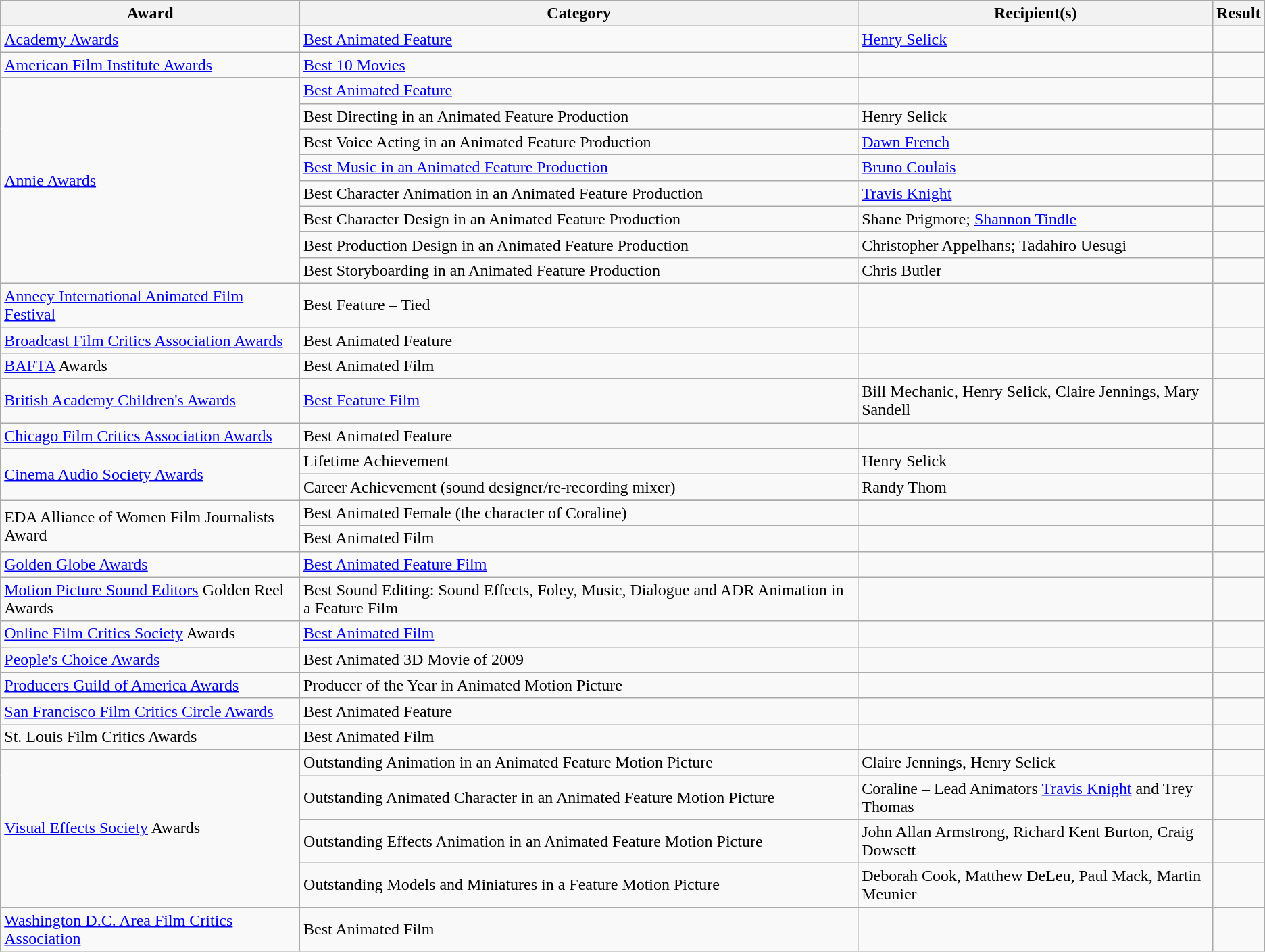<table class="wikitable sortable">
<tr>
</tr>
<tr>
<th scope="col">Award</th>
<th scope="col">Category</th>
<th scope="col">Recipient(s)</th>
<th scope="col">Result</th>
</tr>
<tr>
<td><a href='#'>Academy Awards</a></td>
<td><a href='#'>Best Animated Feature</a></td>
<td><a href='#'>Henry Selick</a></td>
<td></td>
</tr>
<tr>
<td><a href='#'>American Film Institute Awards</a></td>
<td><a href='#'>Best 10 Movies</a></td>
<td></td>
<td></td>
</tr>
<tr>
<td rowspan="9"><a href='#'>Annie Awards</a></td>
</tr>
<tr>
<td><a href='#'>Best Animated Feature</a></td>
<td></td>
<td></td>
</tr>
<tr>
<td>Best Directing in an Animated Feature Production</td>
<td>Henry Selick</td>
<td></td>
</tr>
<tr>
<td>Best Voice Acting in an Animated Feature Production</td>
<td><a href='#'>Dawn French</a></td>
<td></td>
</tr>
<tr>
<td><a href='#'>Best Music in an Animated Feature Production</a></td>
<td><a href='#'>Bruno Coulais</a></td>
<td></td>
</tr>
<tr>
<td>Best Character Animation in an Animated Feature Production</td>
<td><a href='#'>Travis Knight</a></td>
<td></td>
</tr>
<tr>
<td>Best Character Design in an Animated Feature Production</td>
<td>Shane Prigmore; <a href='#'>Shannon Tindle</a></td>
<td></td>
</tr>
<tr>
<td>Best Production Design in an Animated Feature Production</td>
<td>Christopher Appelhans; Tadahiro Uesugi</td>
<td></td>
</tr>
<tr>
<td>Best Storyboarding in an Animated Feature Production</td>
<td>Chris Butler</td>
<td></td>
</tr>
<tr>
<td><a href='#'>Annecy International Animated Film Festival</a></td>
<td>Best Feature – Tied</td>
<td></td>
<td></td>
</tr>
<tr>
<td><a href='#'>Broadcast Film Critics Association Awards</a></td>
<td>Best Animated Feature</td>
<td></td>
<td></td>
</tr>
<tr>
<td><a href='#'>BAFTA</a> Awards</td>
<td>Best Animated Film</td>
<td></td>
<td></td>
</tr>
<tr>
<td><a href='#'>British Academy Children's Awards</a></td>
<td><a href='#'>Best Feature Film</a></td>
<td>Bill Mechanic, Henry Selick, Claire Jennings, Mary Sandell</td>
<td></td>
</tr>
<tr>
<td><a href='#'>Chicago Film Critics Association Awards</a></td>
<td>Best Animated Feature</td>
<td></td>
<td></td>
</tr>
<tr>
<td rowspan="3"><a href='#'>Cinema Audio Society Awards</a></td>
</tr>
<tr>
<td>Lifetime Achievement</td>
<td>Henry Selick</td>
<td></td>
</tr>
<tr>
<td>Career Achievement (sound designer/re-recording mixer)</td>
<td>Randy Thom</td>
<td></td>
</tr>
<tr>
<td rowspan="3">EDA Alliance of Women Film Journalists Award</td>
</tr>
<tr>
<td>Best Animated Female (the character of Coraline)</td>
<td></td>
<td></td>
</tr>
<tr>
<td>Best Animated Film</td>
<td></td>
<td></td>
</tr>
<tr>
<td><a href='#'>Golden Globe Awards</a></td>
<td><a href='#'>Best Animated Feature Film</a></td>
<td></td>
<td></td>
</tr>
<tr>
<td><a href='#'>Motion Picture Sound Editors</a> Golden Reel Awards</td>
<td>Best Sound Editing: Sound Effects, Foley, Music, Dialogue and ADR Animation in a Feature Film</td>
<td></td>
<td></td>
</tr>
<tr>
<td><a href='#'>Online Film Critics Society</a> Awards</td>
<td><a href='#'>Best Animated Film</a></td>
<td></td>
<td></td>
</tr>
<tr>
<td><a href='#'>People's Choice Awards</a></td>
<td>Best Animated 3D Movie of 2009</td>
<td></td>
<td></td>
</tr>
<tr>
<td><a href='#'>Producers Guild of America Awards</a></td>
<td>Producer of the Year in Animated Motion Picture</td>
<td></td>
<td></td>
</tr>
<tr>
<td><a href='#'>San Francisco Film Critics Circle Awards</a></td>
<td>Best Animated Feature</td>
<td></td>
<td></td>
</tr>
<tr>
<td>St. Louis Film Critics Awards</td>
<td>Best Animated Film</td>
<td></td>
<td></td>
</tr>
<tr>
<td rowspan="5"><a href='#'>Visual Effects Society</a> Awards</td>
</tr>
<tr>
<td>Outstanding Animation in an Animated Feature Motion Picture</td>
<td>Claire Jennings, Henry Selick</td>
<td></td>
</tr>
<tr>
<td>Outstanding Animated Character in an Animated Feature Motion Picture</td>
<td>Coraline – Lead Animators <a href='#'>Travis Knight</a> and Trey Thomas</td>
<td></td>
</tr>
<tr>
<td>Outstanding Effects Animation in an Animated Feature Motion Picture</td>
<td>John Allan Armstrong, Richard Kent Burton, Craig Dowsett</td>
<td></td>
</tr>
<tr>
<td>Outstanding Models and Miniatures in a Feature Motion Picture</td>
<td>Deborah Cook, Matthew DeLeu, Paul Mack, Martin Meunier</td>
<td></td>
</tr>
<tr>
<td><a href='#'>Washington D.C. Area Film Critics Association</a></td>
<td>Best Animated Film</td>
<td></td>
<td></td>
</tr>
</table>
